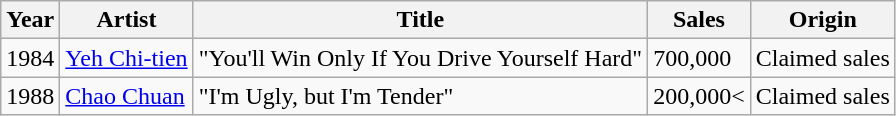<table class="wikitable">
<tr>
<th>Year</th>
<th>Artist</th>
<th>Title</th>
<th>Sales</th>
<th>Origin</th>
</tr>
<tr>
<td>1984</td>
<td><a href='#'>Yeh Chi-tien</a></td>
<td>"You'll Win Only If You Drive Yourself Hard"</td>
<td>700,000</td>
<td>Claimed sales</td>
</tr>
<tr>
<td>1988</td>
<td><a href='#'>Chao Chuan</a></td>
<td>"I'm Ugly, but I'm Tender"</td>
<td>200,000<</td>
<td>Claimed sales</td>
</tr>
</table>
